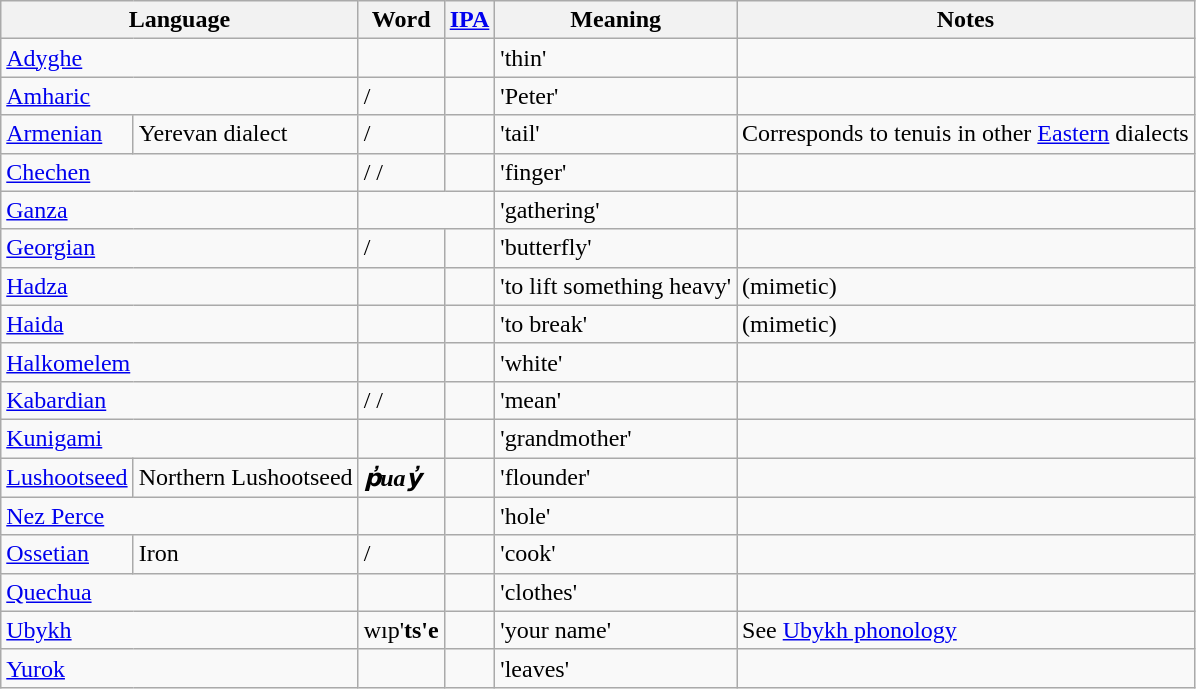<table class="wikitable">
<tr>
<th colspan=2>Language</th>
<th>Word</th>
<th><a href='#'>IPA</a></th>
<th>Meaning</th>
<th>Notes</th>
</tr>
<tr>
<td colspan=2><a href='#'>Adyghe</a></td>
<td></td>
<td align=center></td>
<td>'thin'</td>
<td></td>
</tr>
<tr>
<td colspan=2><a href='#'>Amharic</a></td>
<td>/</td>
<td align=center></td>
<td>'Peter'</td>
<td></td>
</tr>
<tr>
<td><a href='#'>Armenian</a></td>
<td>Yerevan dialect</td>
<td>/</td>
<td align=center></td>
<td>'tail'</td>
<td>Corresponds to tenuis  in other <a href='#'>Eastern</a> dialects</td>
</tr>
<tr>
<td colspan=2><a href='#'>Chechen</a></td>
<td> /  / </td>
<td align=center></td>
<td>'finger'</td>
<td></td>
</tr>
<tr>
<td colspan="2"><a href='#'>Ganza</a></td>
<td colspan=2 align=center></td>
<td>'gathering'</td>
<td></td>
</tr>
<tr>
<td colspan=2><a href='#'>Georgian</a></td>
<td>/</td>
<td align=center></td>
<td>'butterfly'</td>
<td></td>
</tr>
<tr>
<td colspan=2><a href='#'>Hadza</a></td>
<td></td>
<td align=center></td>
<td>'to lift something heavy'</td>
<td>(mimetic)</td>
</tr>
<tr>
<td colspan=2><a href='#'>Haida</a></td>
<td></td>
<td align=center></td>
<td>'to break'</td>
<td>(mimetic)</td>
</tr>
<tr>
<td colspan=2><a href='#'>Halkomelem</a></td>
<td></td>
<td align=center></td>
<td>'white'</td>
<td></td>
</tr>
<tr>
<td colspan=2><a href='#'>Kabardian</a></td>
<td> /  / </td>
<td align=center></td>
<td>'mean'</td>
<td></td>
</tr>
<tr>
<td colspan=2><a href='#'>Kunigami</a></td>
<td></td>
<td align=center></td>
<td>'grandmother'</td>
<td></td>
</tr>
<tr>
<td><a href='#'>Lushootseed</a></td>
<td>Northern Lushootseed</td>
<td><strong><em>p̓<strong>uay̓<em></td>
<td></td>
<td>'flounder'</td>
<td></td>
</tr>
<tr>
<td colspan=2><a href='#'>Nez Perce</a></td>
<td></td>
<td align=center></td>
<td>'hole'</td>
<td></td>
</tr>
<tr>
<td><a href='#'>Ossetian</a></td>
<td>Iron</td>
<td>/</td>
<td align=center></td>
<td>'cook'</td>
<td></td>
</tr>
<tr>
<td colspan=2><a href='#'>Quechua</a></td>
<td></td>
<td align=center></td>
<td>'clothes'</td>
<td></td>
</tr>
<tr>
<td colspan=2><a href='#'>Ubykh</a></td>
<td></em>wı</strong>p'<strong>ts'e<em></td>
<td></td>
<td>'your name'</td>
<td>See <a href='#'>Ubykh phonology</a></td>
</tr>
<tr>
<td colspan="2"><a href='#'>Yurok</a></td>
<td></td>
<td></td>
<td>'leaves'</td>
<td></td>
</tr>
</table>
